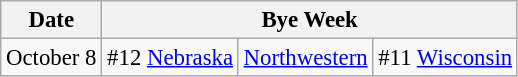<table class="wikitable" style="font-size:95%;">
<tr>
<th>Date</th>
<th colspan="3">Bye Week</th>
</tr>
<tr>
<td>October 8</td>
<td>#12 <a href='#'>Nebraska</a></td>
<td><a href='#'>Northwestern</a></td>
<td>#11 <a href='#'>Wisconsin</a></td>
</tr>
</table>
